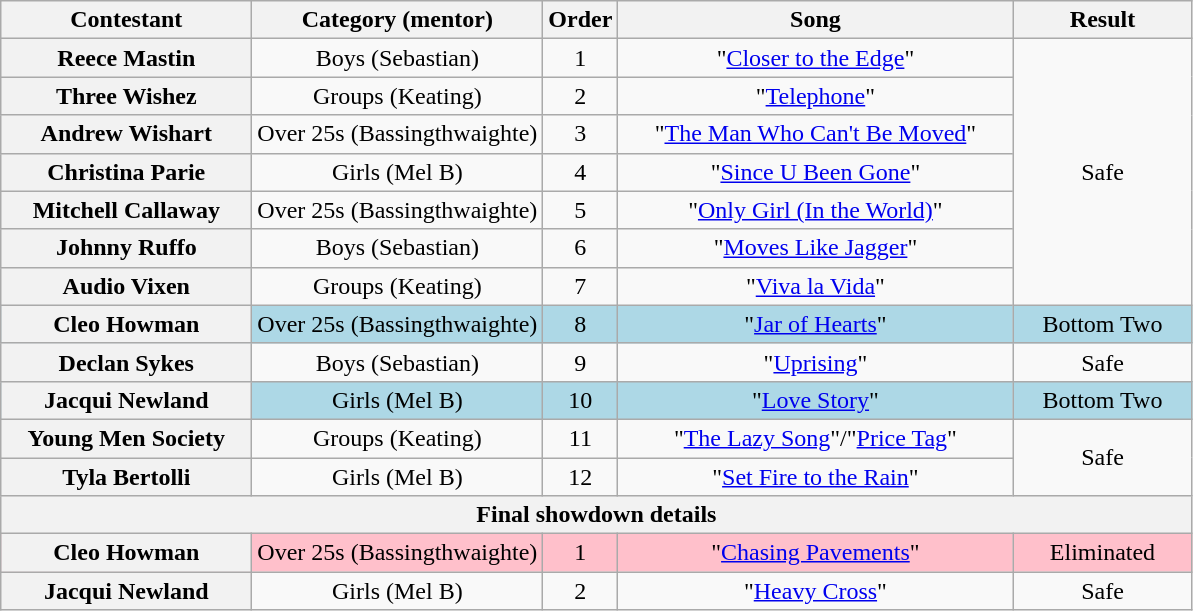<table class="wikitable plainrowheaders" style="text-align:center;">
<tr>
<th scope="col" style="width:10em;">Contestant</th>
<th scope="col">Category (mentor)</th>
<th scope="col">Order</th>
<th scope="col" style="width:16em;">Song</th>
<th scope="col" style="width:7em;">Result</th>
</tr>
<tr>
<th scope="row">Reece Mastin</th>
<td>Boys (Sebastian)</td>
<td>1</td>
<td>"<a href='#'>Closer to the Edge</a>"</td>
<td rowspan=7>Safe</td>
</tr>
<tr>
<th scope="row">Three Wishez</th>
<td>Groups (Keating)</td>
<td>2</td>
<td>"<a href='#'>Telephone</a>"</td>
</tr>
<tr>
<th scope="row">Andrew Wishart</th>
<td>Over 25s (Bassingthwaighte)</td>
<td>3</td>
<td>"<a href='#'>The Man Who Can't Be Moved</a>"</td>
</tr>
<tr>
<th scope="row">Christina Parie</th>
<td>Girls (Mel B)</td>
<td>4</td>
<td>"<a href='#'>Since U Been Gone</a>"</td>
</tr>
<tr>
<th scope="row">Mitchell Callaway</th>
<td>Over 25s (Bassingthwaighte)</td>
<td>5</td>
<td>"<a href='#'>Only Girl (In the World)</a>"</td>
</tr>
<tr>
<th scope="row">Johnny Ruffo</th>
<td>Boys (Sebastian)</td>
<td>6</td>
<td>"<a href='#'>Moves Like Jagger</a>"</td>
</tr>
<tr>
<th scope="row">Audio Vixen</th>
<td>Groups (Keating)</td>
<td>7</td>
<td>"<a href='#'>Viva la Vida</a>"</td>
</tr>
<tr style="background:lightblue;">
<th scope="row">Cleo Howman</th>
<td>Over 25s (Bassingthwaighte)</td>
<td>8</td>
<td>"<a href='#'>Jar of Hearts</a>"</td>
<td>Bottom Two</td>
</tr>
<tr>
<th scope="row">Declan Sykes</th>
<td>Boys (Sebastian)</td>
<td>9</td>
<td>"<a href='#'>Uprising</a>"</td>
<td>Safe</td>
</tr>
<tr style="background:lightblue;">
<th scope="row">Jacqui Newland</th>
<td>Girls (Mel B)</td>
<td>10</td>
<td>"<a href='#'>Love Story</a>"</td>
<td>Bottom Two</td>
</tr>
<tr>
<th scope="row">Young Men Society</th>
<td>Groups (Keating)</td>
<td>11</td>
<td>"<a href='#'>The Lazy Song</a>"/"<a href='#'>Price Tag</a>"</td>
<td rowspan=2>Safe</td>
</tr>
<tr>
<th scope="row">Tyla Bertolli</th>
<td>Girls (Mel B)</td>
<td>12</td>
<td>"<a href='#'>Set Fire to the Rain</a>"</td>
</tr>
<tr>
<th colspan=5>Final showdown details</th>
</tr>
<tr style="background:pink;">
<th scope="row">Cleo Howman</th>
<td>Over 25s (Bassingthwaighte)</td>
<td>1</td>
<td>"<a href='#'>Chasing Pavements</a>"</td>
<td>Eliminated</td>
</tr>
<tr>
<th scope="row">Jacqui Newland</th>
<td>Girls (Mel B)</td>
<td>2</td>
<td>"<a href='#'>Heavy Cross</a>"</td>
<td>Safe</td>
</tr>
</table>
